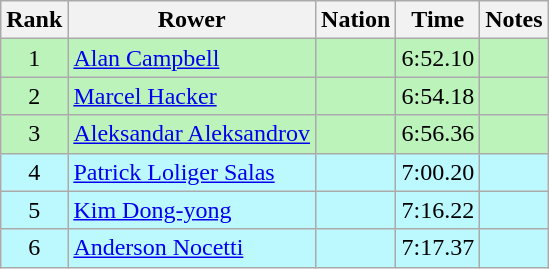<table class="wikitable sortable" style="text-align:center">
<tr>
<th>Rank</th>
<th>Rower</th>
<th>Nation</th>
<th>Time</th>
<th>Notes</th>
</tr>
<tr bgcolor=bbf3bb>
<td>1</td>
<td align=left><a href='#'>Alan Campbell</a></td>
<td align=left></td>
<td>6:52.10</td>
<td></td>
</tr>
<tr bgcolor=bbf3bb>
<td>2</td>
<td align=left><a href='#'>Marcel Hacker</a></td>
<td align=left></td>
<td>6:54.18</td>
<td></td>
</tr>
<tr bgcolor=bbf3bb>
<td>3</td>
<td align=left><a href='#'>Aleksandar Aleksandrov</a></td>
<td align=left></td>
<td>6:56.36</td>
<td></td>
</tr>
<tr bgcolor=bbf9ff>
<td>4</td>
<td align=left><a href='#'>Patrick Loliger Salas</a></td>
<td align=left></td>
<td>7:00.20</td>
<td></td>
</tr>
<tr bgcolor=bbf9ff>
<td>5</td>
<td align=left><a href='#'>Kim Dong-yong</a></td>
<td align=left></td>
<td>7:16.22</td>
<td></td>
</tr>
<tr bgcolor=bbf9ff>
<td>6</td>
<td align=left><a href='#'>Anderson Nocetti</a></td>
<td align=left></td>
<td>7:17.37</td>
<td></td>
</tr>
</table>
